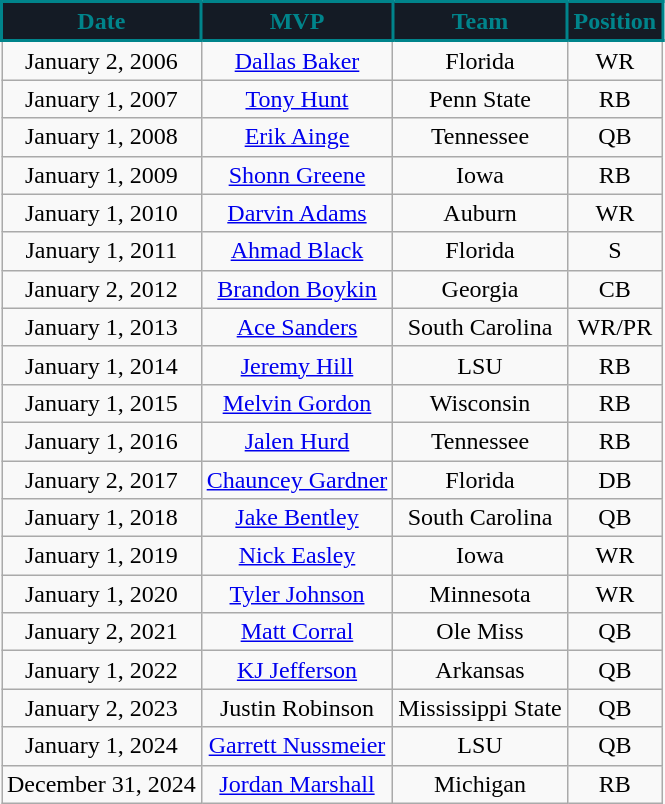<table class="wikitable" style="text-align:center">
<tr>
<th style="background:#141b25; color:#00848b; border: 2px solid #00848b;">Date</th>
<th style="background:#141b25; color:#00848b; border: 2px solid #00848b;">MVP</th>
<th style="background:#141b25; color:#00848b; border: 2px solid #00848b;">Team</th>
<th style="background:#141b25; color:#00848b; border: 2px solid #00848b;">Position</th>
</tr>
<tr>
<td>January 2, 2006</td>
<td><a href='#'>Dallas Baker</a></td>
<td>Florida</td>
<td>WR</td>
</tr>
<tr>
<td>January 1, 2007</td>
<td><a href='#'>Tony Hunt</a></td>
<td>Penn State</td>
<td>RB</td>
</tr>
<tr>
<td>January 1, 2008</td>
<td><a href='#'>Erik Ainge</a></td>
<td>Tennessee</td>
<td>QB</td>
</tr>
<tr>
<td>January 1, 2009</td>
<td><a href='#'>Shonn Greene</a></td>
<td>Iowa</td>
<td>RB</td>
</tr>
<tr>
<td>January 1, 2010</td>
<td><a href='#'>Darvin Adams</a></td>
<td>Auburn</td>
<td>WR</td>
</tr>
<tr>
<td>January 1, 2011</td>
<td><a href='#'>Ahmad Black</a></td>
<td>Florida</td>
<td>S</td>
</tr>
<tr>
<td>January 2, 2012</td>
<td><a href='#'>Brandon Boykin</a></td>
<td>Georgia</td>
<td>CB</td>
</tr>
<tr>
<td>January 1, 2013</td>
<td><a href='#'>Ace Sanders</a></td>
<td>South Carolina</td>
<td>WR/PR</td>
</tr>
<tr>
<td>January 1, 2014</td>
<td><a href='#'>Jeremy Hill</a></td>
<td>LSU</td>
<td>RB</td>
</tr>
<tr>
<td>January 1, 2015</td>
<td><a href='#'>Melvin Gordon</a></td>
<td>Wisconsin</td>
<td>RB</td>
</tr>
<tr>
<td>January 1, 2016</td>
<td><a href='#'>Jalen Hurd</a></td>
<td>Tennessee</td>
<td>RB</td>
</tr>
<tr>
<td>January 2, 2017</td>
<td><a href='#'>Chauncey Gardner</a></td>
<td>Florida</td>
<td>DB</td>
</tr>
<tr>
<td>January 1, 2018</td>
<td><a href='#'>Jake Bentley</a></td>
<td>South Carolina</td>
<td>QB</td>
</tr>
<tr>
<td>January 1, 2019</td>
<td><a href='#'>Nick Easley</a></td>
<td>Iowa</td>
<td>WR</td>
</tr>
<tr>
<td>January 1, 2020</td>
<td><a href='#'>Tyler Johnson</a></td>
<td>Minnesota</td>
<td>WR</td>
</tr>
<tr>
<td>January 2, 2021</td>
<td><a href='#'>Matt Corral</a></td>
<td>Ole Miss</td>
<td>QB</td>
</tr>
<tr>
<td>January 1, 2022</td>
<td><a href='#'>KJ Jefferson</a></td>
<td>Arkansas</td>
<td>QB</td>
</tr>
<tr>
<td>January 2, 2023</td>
<td>Justin Robinson</td>
<td>Mississippi State</td>
<td>QB</td>
</tr>
<tr>
<td>January 1, 2024</td>
<td><a href='#'>Garrett Nussmeier</a></td>
<td>LSU</td>
<td>QB</td>
</tr>
<tr>
<td>December 31, 2024</td>
<td><a href='#'>Jordan Marshall</a></td>
<td>Michigan</td>
<td>RB</td>
</tr>
</table>
